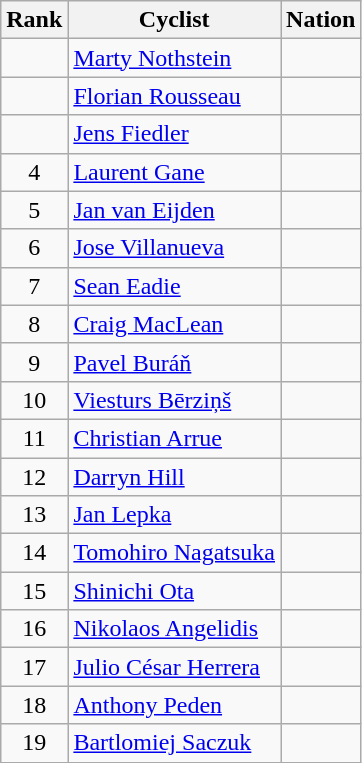<table class="wikitable sortable" style="text-align:center">
<tr>
<th>Rank</th>
<th>Cyclist</th>
<th>Nation</th>
</tr>
<tr>
<td></td>
<td align=left><a href='#'>Marty Nothstein</a></td>
<td align=left></td>
</tr>
<tr>
<td></td>
<td align=left><a href='#'>Florian Rousseau</a></td>
<td align=left></td>
</tr>
<tr>
<td></td>
<td align=left><a href='#'>Jens Fiedler</a></td>
<td align=left></td>
</tr>
<tr>
<td>4</td>
<td align=left><a href='#'>Laurent Gane</a></td>
<td align=left></td>
</tr>
<tr>
<td>5</td>
<td align=left><a href='#'>Jan van Eijden</a></td>
<td align=left></td>
</tr>
<tr>
<td>6</td>
<td align=left><a href='#'>Jose Villanueva</a></td>
<td align=left></td>
</tr>
<tr>
<td>7</td>
<td align=left><a href='#'>Sean Eadie</a></td>
<td align=left></td>
</tr>
<tr>
<td>8</td>
<td align=left><a href='#'>Craig MacLean</a></td>
<td align=left></td>
</tr>
<tr>
<td>9</td>
<td align=left><a href='#'>Pavel Buráň</a></td>
<td align=left></td>
</tr>
<tr>
<td>10</td>
<td align=left><a href='#'>Viesturs Bērziņš</a></td>
<td align=left></td>
</tr>
<tr>
<td>11</td>
<td align=left><a href='#'>Christian Arrue</a></td>
<td align=left></td>
</tr>
<tr>
<td>12</td>
<td align=left><a href='#'>Darryn Hill</a></td>
<td align=left></td>
</tr>
<tr>
<td>13</td>
<td align=left><a href='#'>Jan Lepka</a></td>
<td align=left></td>
</tr>
<tr>
<td>14</td>
<td align=left><a href='#'>Tomohiro Nagatsuka</a></td>
<td align=left></td>
</tr>
<tr>
<td>15</td>
<td align=left><a href='#'>Shinichi Ota</a></td>
<td align=left></td>
</tr>
<tr>
<td>16</td>
<td align=left><a href='#'>Nikolaos Angelidis</a></td>
<td align=left></td>
</tr>
<tr>
<td>17</td>
<td align=left><a href='#'>Julio César Herrera</a></td>
<td align=left></td>
</tr>
<tr>
<td>18</td>
<td align=left><a href='#'>Anthony Peden</a></td>
<td align=left></td>
</tr>
<tr>
<td>19</td>
<td align=left><a href='#'>Bartlomiej Saczuk</a></td>
<td align=left></td>
</tr>
</table>
